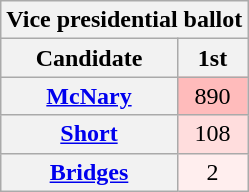<table class="wikitable sortable" style="text-align:center">
<tr>
<th colspan="2"><strong>Vice presidential ballot</strong></th>
</tr>
<tr>
<th>Candidate</th>
<th>1st</th>
</tr>
<tr>
<th><a href='#'>McNary</a></th>
<td style="background:#fbb;">890</td>
</tr>
<tr>
<th><a href='#'>Short</a></th>
<td style="background:#fdd;">108</td>
</tr>
<tr>
<th><a href='#'>Bridges</a></th>
<td style="background:#fee;">2</td>
</tr>
</table>
